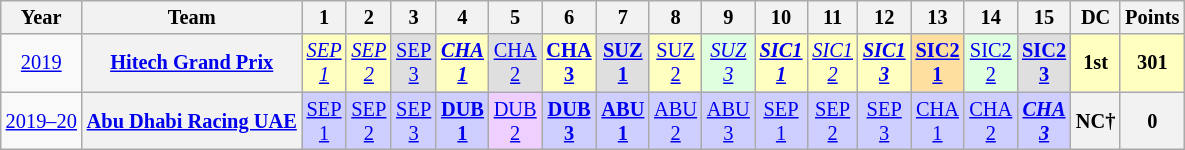<table class="wikitable" style="text-align:center; font-size:85%">
<tr>
<th>Year</th>
<th>Team</th>
<th>1</th>
<th>2</th>
<th>3</th>
<th>4</th>
<th>5</th>
<th>6</th>
<th>7</th>
<th>8</th>
<th>9</th>
<th>10</th>
<th>11</th>
<th>12</th>
<th>13</th>
<th>14</th>
<th>15</th>
<th>DC</th>
<th>Points</th>
</tr>
<tr>
<td><a href='#'>2019</a></td>
<th nowrap><a href='#'>Hitech Grand Prix</a></th>
<td style="background:#FFFFBF;"><em><a href='#'>SEP<br>1</a></em><br></td>
<td style="background:#FFFFBF;"><em><a href='#'>SEP<br>2</a></em><br></td>
<td style="background:#DFDFDF;"><a href='#'>SEP<br>3</a><br></td>
<td style="background:#FFFFBF;"><strong><em><a href='#'>CHA<br>1</a></em></strong><br></td>
<td style="background:#DFDFDF;"><a href='#'>CHA<br>2</a><br></td>
<td style="background:#FFFFBF;"><strong><a href='#'>CHA<br>3</a></strong><br></td>
<td style="background:#DFDFDF;"><strong><a href='#'>SUZ<br>1</a></strong><br></td>
<td style="background:#FFFFBF;"><a href='#'>SUZ<br>2</a><br></td>
<td style="background:#DFFFDF;"><em><a href='#'>SUZ<br>3</a></em><br></td>
<td style="background:#FFFFBF;"><strong><em><a href='#'>SIC1<br>1</a></em></strong><br></td>
<td style="background:#FFFFBF;"><em><a href='#'>SIC1<br>2</a></em><br></td>
<td style="background:#FFFFBF;"><strong><em><a href='#'>SIC1<br>3</a></em></strong><br></td>
<td style="background:#FFDF9F;"><strong><a href='#'>SIC2<br>1</a></strong><br></td>
<td style="background:#DFFFDF;"><a href='#'>SIC2<br>2</a><br></td>
<td style="background:#DFDFDF;"><strong><a href='#'>SIC2<br>3</a></strong><br></td>
<th style="background:#FFFFBF">1st</th>
<th style="background:#FFFFBF">301</th>
</tr>
<tr>
<td nowrap><a href='#'>2019–20</a></td>
<th nowrap><a href='#'>Abu Dhabi Racing UAE</a></th>
<td style="background:#CFCFFF;"><a href='#'>SEP<br>1</a><br></td>
<td style="background:#CFCFFF;"><a href='#'>SEP<br>2</a><br></td>
<td style="background:#CFCFFF;"><a href='#'>SEP<br>3</a><br></td>
<td style="background:#CFCFFF;"><strong><a href='#'>DUB<br>1</a></strong><br></td>
<td style="background:#EFCFFF;"><a href='#'>DUB<br>2</a><br></td>
<td style="background:#CFCFFF;"><strong><a href='#'>DUB<br>3</a></strong><br></td>
<td style="background:#CFCFFF;"><strong><a href='#'>ABU<br>1</a></strong><br></td>
<td style="background:#CFCFFF;"><a href='#'>ABU<br>2</a><br></td>
<td style="background:#CFCFFF;"><a href='#'>ABU<br>3</a><br></td>
<td style="background:#CFCFFF;"><a href='#'>SEP<br>1</a><br></td>
<td style="background:#CFCFFF;"><a href='#'>SEP<br>2</a><br></td>
<td style="background:#CFCFFF;"><a href='#'>SEP<br>3</a><br></td>
<td style="background:#CFCFFF;"><a href='#'>CHA<br>1</a><br></td>
<td style="background:#CFCFFF;"><a href='#'>CHA<br>2</a><br></td>
<td style="background:#CFCFFF;"><strong><em><a href='#'>CHA<br>3</a></em></strong><br></td>
<th>NC†</th>
<th>0</th>
</tr>
</table>
